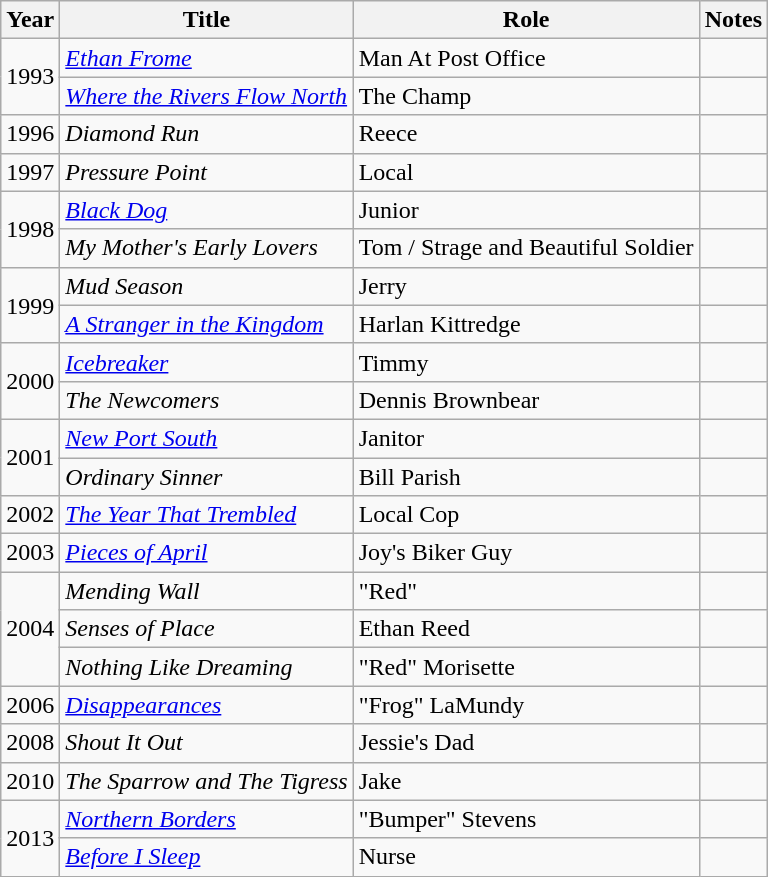<table class="wikitable sortable">
<tr>
<th>Year</th>
<th>Title</th>
<th>Role</th>
<th class="unsortable">Notes</th>
</tr>
<tr>
<td rowspan=2>1993</td>
<td><em><a href='#'>Ethan Frome</a></em></td>
<td>Man At Post Office</td>
<td></td>
</tr>
<tr>
<td><em><a href='#'>Where the Rivers Flow North</a></em></td>
<td>The Champ</td>
<td></td>
</tr>
<tr>
<td>1996</td>
<td><em>Diamond Run</em></td>
<td>Reece</td>
<td></td>
</tr>
<tr>
<td>1997</td>
<td><em>Pressure Point</em></td>
<td>Local</td>
<td></td>
</tr>
<tr>
<td rowspan=2>1998</td>
<td><em><a href='#'>Black Dog</a></em></td>
<td>Junior</td>
<td></td>
</tr>
<tr>
<td><em>My Mother's Early Lovers</em></td>
<td>Tom / Strage and Beautiful Soldier</td>
<td></td>
</tr>
<tr>
<td rowspan=2>1999</td>
<td><em>Mud Season</em></td>
<td>Jerry</td>
<td></td>
</tr>
<tr>
<td><em><a href='#'>A Stranger in the Kingdom</a></em></td>
<td>Harlan Kittredge</td>
<td></td>
</tr>
<tr>
<td rowspan=2>2000</td>
<td><em><a href='#'>Icebreaker</a></em></td>
<td>Timmy</td>
<td></td>
</tr>
<tr>
<td><em>The Newcomers</em></td>
<td>Dennis Brownbear</td>
<td></td>
</tr>
<tr>
<td rowspan=2>2001</td>
<td><em><a href='#'>New Port South</a></em></td>
<td>Janitor</td>
<td></td>
</tr>
<tr>
<td><em>Ordinary Sinner</em></td>
<td>Bill Parish</td>
<td></td>
</tr>
<tr>
<td>2002</td>
<td><em><a href='#'>The Year That Trembled</a></em></td>
<td>Local Cop</td>
<td></td>
</tr>
<tr>
<td>2003</td>
<td><em><a href='#'>Pieces of April</a></em></td>
<td>Joy's Biker Guy</td>
<td></td>
</tr>
<tr>
<td rowspan=3>2004</td>
<td><em>Mending Wall</em></td>
<td>"Red"</td>
<td></td>
</tr>
<tr>
<td><em>Senses of Place</em></td>
<td>Ethan Reed</td>
<td></td>
</tr>
<tr>
<td><em>Nothing Like Dreaming</em></td>
<td>"Red" Morisette</td>
<td></td>
</tr>
<tr>
<td>2006</td>
<td><em><a href='#'>Disappearances</a></em></td>
<td>"Frog" LaMundy</td>
<td></td>
</tr>
<tr>
<td>2008</td>
<td><em>Shout It Out</em></td>
<td>Jessie's Dad</td>
<td></td>
</tr>
<tr>
<td>2010</td>
<td><em>The Sparrow and The Tigress</em></td>
<td>Jake</td>
<td></td>
</tr>
<tr>
<td rowspan=2>2013</td>
<td><em><a href='#'>Northern Borders</a></em></td>
<td>"Bumper" Stevens</td>
<td></td>
</tr>
<tr>
<td><em><a href='#'> Before I Sleep</a></em></td>
<td>Nurse</td>
<td></td>
</tr>
</table>
